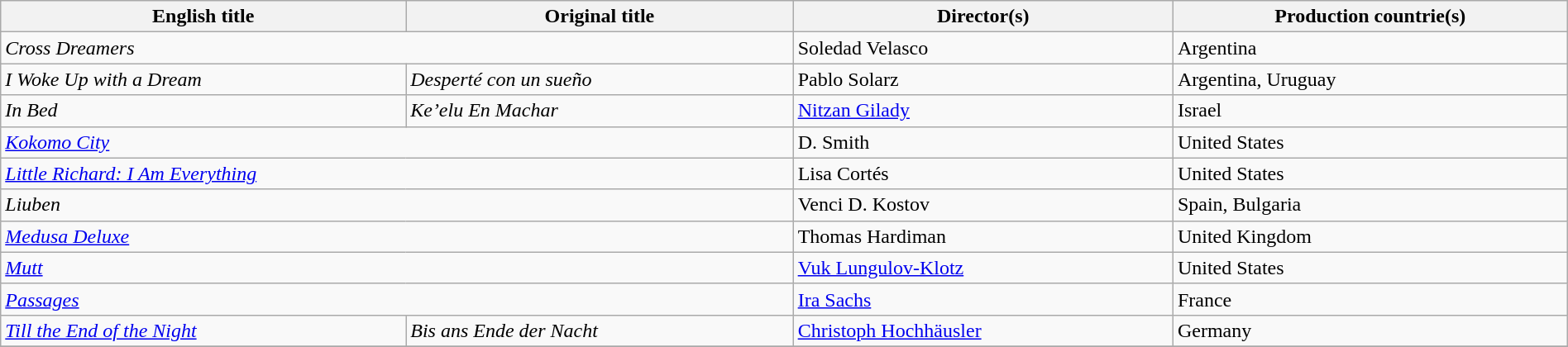<table class="sortable wikitable" style="width:100%; margin-bottom:4px" cellpadding="5">
<tr>
<th scope="col">English title</th>
<th scope="col">Original title</th>
<th scope="col">Director(s)</th>
<th scope="col">Production countrie(s)</th>
</tr>
<tr>
<td colspan="2"><em>Cross Dreamers</em></td>
<td>Soledad Velasco</td>
<td>Argentina</td>
</tr>
<tr>
<td><em>I Woke Up with a Dream</em></td>
<td><em>Desperté con un sueño</em></td>
<td>Pablo Solarz</td>
<td>Argentina, Uruguay</td>
</tr>
<tr>
<td><em>In Bed</em></td>
<td><em>Ke’elu En Machar</em></td>
<td><a href='#'>Nitzan Gilady</a></td>
<td>Israel</td>
</tr>
<tr>
<td colspan="2"><em><a href='#'>Kokomo City</a></em></td>
<td>D. Smith</td>
<td>United States</td>
</tr>
<tr>
<td colspan="2"><em><a href='#'>Little Richard: I Am Everything</a></em></td>
<td>Lisa Cortés</td>
<td>United States</td>
</tr>
<tr>
<td colspan="2"><em>Liuben</em></td>
<td>Venci D. Kostov</td>
<td>Spain, Bulgaria</td>
</tr>
<tr>
<td colspan="2"><em><a href='#'>Medusa Deluxe</a></em></td>
<td>Thomas Hardiman</td>
<td>United Kingdom</td>
</tr>
<tr>
<td colspan="2"><em><a href='#'>Mutt</a></em></td>
<td><a href='#'>Vuk Lungulov-Klotz</a></td>
<td>United States</td>
</tr>
<tr>
<td colspan="2"><em><a href='#'>Passages</a></em></td>
<td><a href='#'>Ira Sachs</a></td>
<td>France</td>
</tr>
<tr>
<td><em><a href='#'>Till the End of the Night</a></em></td>
<td><em>Bis ans Ende der Nacht</em></td>
<td><a href='#'>Christoph Hochhäusler</a></td>
<td>Germany</td>
</tr>
<tr>
</tr>
</table>
